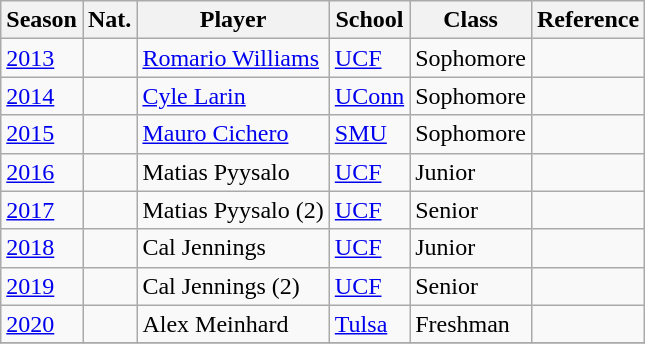<table class="wikitable sortable">
<tr>
<th>Season</th>
<th>Nat.</th>
<th>Player</th>
<th>School</th>
<th>Class</th>
<th class="unsortable">Reference</th>
</tr>
<tr>
<td><a href='#'>2013</a></td>
<td></td>
<td><a href='#'>Romario Williams</a></td>
<td><a href='#'>UCF</a></td>
<td>Sophomore</td>
<td></td>
</tr>
<tr>
<td><a href='#'>2014</a></td>
<td></td>
<td><a href='#'>Cyle Larin</a></td>
<td><a href='#'>UConn</a></td>
<td>Sophomore</td>
<td></td>
</tr>
<tr>
<td><a href='#'>2015</a></td>
<td></td>
<td><a href='#'>Mauro Cichero</a></td>
<td><a href='#'>SMU</a></td>
<td>Sophomore</td>
<td></td>
</tr>
<tr>
<td><a href='#'>2016</a></td>
<td></td>
<td>Matias Pyysalo</td>
<td><a href='#'>UCF</a></td>
<td>Junior</td>
<td></td>
</tr>
<tr>
<td><a href='#'>2017</a></td>
<td></td>
<td>Matias Pyysalo (2)</td>
<td><a href='#'>UCF</a></td>
<td>Senior</td>
<td></td>
</tr>
<tr>
<td><a href='#'>2018</a></td>
<td></td>
<td>Cal Jennings</td>
<td><a href='#'>UCF</a></td>
<td>Junior</td>
<td></td>
</tr>
<tr>
<td><a href='#'>2019</a></td>
<td></td>
<td>Cal Jennings (2)</td>
<td><a href='#'>UCF</a></td>
<td>Senior</td>
<td></td>
</tr>
<tr>
<td><a href='#'>2020</a></td>
<td></td>
<td>Alex Meinhard</td>
<td><a href='#'>Tulsa</a></td>
<td>Freshman</td>
<td></td>
</tr>
<tr>
</tr>
</table>
